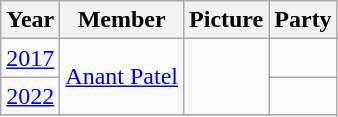<table class="wikitable sortable">
<tr>
<th>Year</th>
<th>Member</th>
<th>Picture</th>
<th colspan="2">Party</th>
</tr>
<tr>
<td><a href='#'>2017</a></td>
<td rowspan="2"><a href='#'>Anant Patel</a></td>
<td rowspan=2"></td>
<td></td>
</tr>
<tr>
<td><a href='#'>2022</a></td>
</tr>
<tr>
</tr>
</table>
